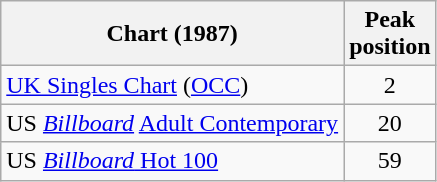<table class="wikitable">
<tr>
<th>Chart (1987)</th>
<th>Peak<br>position</th>
</tr>
<tr>
<td><a href='#'>UK Singles Chart</a> (<a href='#'>OCC</a>)</td>
<td style="text-align:center;">2</td>
</tr>
<tr>
<td>US <em><a href='#'>Billboard</a></em> <a href='#'>Adult Contemporary</a></td>
<td style="text-align:center;">20</td>
</tr>
<tr>
<td>US <a href='#'><em>Billboard</em> Hot 100</a></td>
<td style="text-align:center;">59</td>
</tr>
</table>
